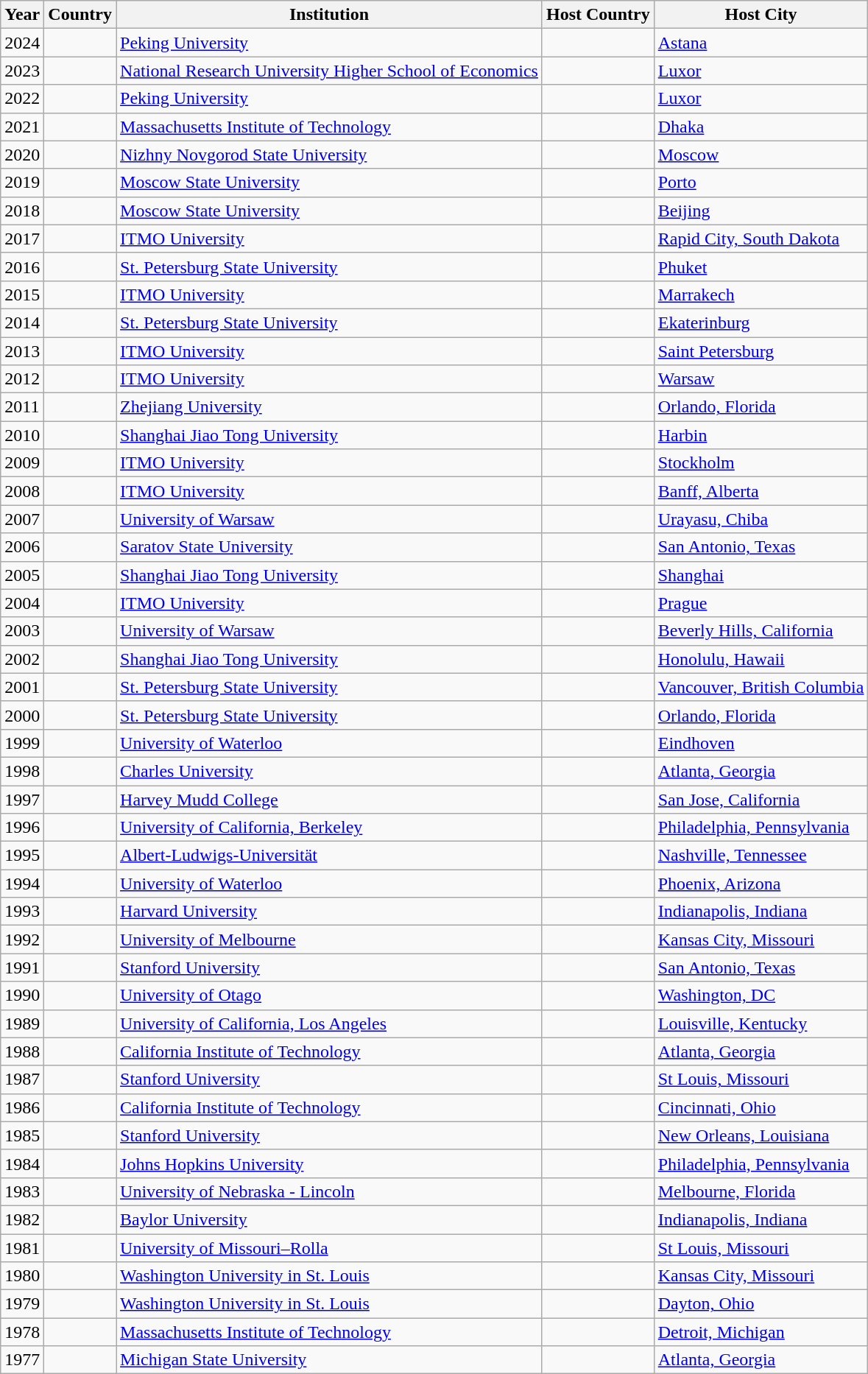<table class="wikitable">
<tr>
<th>Year</th>
<th>Country</th>
<th>Institution</th>
<th>Host Country</th>
<th>Host City</th>
</tr>
<tr>
<td>2024</td>
<td></td>
<td><a href='#'>Peking University</a></td>
<td></td>
<td><a href='#'>Astana</a></td>
</tr>
<tr>
<td>2023</td>
<td></td>
<td><a href='#'>National Research University Higher School of Economics</a></td>
<td></td>
<td><a href='#'>Luxor</a></td>
</tr>
<tr>
<td>2022</td>
<td></td>
<td><a href='#'>Peking University</a></td>
<td></td>
<td><a href='#'>Luxor</a></td>
</tr>
<tr>
<td>2021</td>
<td></td>
<td><a href='#'>Massachusetts Institute of Technology</a></td>
<td></td>
<td><a href='#'>Dhaka</a></td>
</tr>
<tr>
<td>2020</td>
<td></td>
<td><a href='#'>Nizhny Novgorod State University</a></td>
<td></td>
<td><a href='#'>Moscow</a></td>
</tr>
<tr>
<td>2019</td>
<td></td>
<td><a href='#'>Moscow State University</a></td>
<td></td>
<td><a href='#'>Porto</a></td>
</tr>
<tr>
<td>2018</td>
<td></td>
<td><a href='#'>Moscow State University</a></td>
<td></td>
<td><a href='#'>Beijing</a></td>
</tr>
<tr>
<td>2017</td>
<td></td>
<td><a href='#'>ITMO University</a></td>
<td></td>
<td><a href='#'>Rapid City, South Dakota</a></td>
</tr>
<tr>
<td>2016</td>
<td></td>
<td><a href='#'>St. Petersburg State University</a></td>
<td></td>
<td><a href='#'>Phuket</a></td>
</tr>
<tr>
<td>2015</td>
<td></td>
<td><a href='#'>ITMO University</a></td>
<td></td>
<td><a href='#'>Marrakech</a></td>
</tr>
<tr>
<td>2014</td>
<td></td>
<td><a href='#'>St. Petersburg State University</a></td>
<td></td>
<td><a href='#'>Ekaterinburg</a></td>
</tr>
<tr>
<td>2013</td>
<td></td>
<td><a href='#'>ITMO University</a></td>
<td></td>
<td><a href='#'>Saint Petersburg</a></td>
</tr>
<tr>
<td>2012</td>
<td></td>
<td><a href='#'>ITMO University</a></td>
<td></td>
<td><a href='#'>Warsaw</a></td>
</tr>
<tr>
<td>2011</td>
<td></td>
<td><a href='#'>Zhejiang University</a></td>
<td></td>
<td><a href='#'>Orlando, Florida</a></td>
</tr>
<tr>
<td>2010</td>
<td></td>
<td><a href='#'>Shanghai Jiao Tong University</a></td>
<td></td>
<td><a href='#'>Harbin</a></td>
</tr>
<tr>
<td>2009</td>
<td></td>
<td><a href='#'>ITMO University</a></td>
<td></td>
<td><a href='#'>Stockholm</a></td>
</tr>
<tr>
<td>2008</td>
<td></td>
<td><a href='#'>ITMO University</a></td>
<td></td>
<td><a href='#'>Banff, Alberta</a></td>
</tr>
<tr>
<td>2007</td>
<td></td>
<td><a href='#'>University of Warsaw</a></td>
<td></td>
<td><a href='#'>Urayasu, Chiba</a></td>
</tr>
<tr>
<td>2006</td>
<td></td>
<td><a href='#'>Saratov State University</a></td>
<td></td>
<td><a href='#'>San Antonio, Texas</a></td>
</tr>
<tr>
<td>2005</td>
<td></td>
<td><a href='#'>Shanghai Jiao Tong University</a></td>
<td></td>
<td><a href='#'>Shanghai</a></td>
</tr>
<tr>
<td>2004</td>
<td></td>
<td><a href='#'>ITMO University</a></td>
<td></td>
<td><a href='#'>Prague</a></td>
</tr>
<tr>
<td>2003</td>
<td></td>
<td><a href='#'>University of Warsaw</a></td>
<td></td>
<td><a href='#'>Beverly Hills, California</a></td>
</tr>
<tr>
<td>2002</td>
<td></td>
<td><a href='#'>Shanghai Jiao Tong University</a></td>
<td></td>
<td><a href='#'>Honolulu, Hawaii</a></td>
</tr>
<tr>
<td>2001</td>
<td></td>
<td><a href='#'>St. Petersburg State University</a></td>
<td></td>
<td><a href='#'>Vancouver, British Columbia</a></td>
</tr>
<tr>
<td>2000</td>
<td></td>
<td><a href='#'>St. Petersburg State University</a></td>
<td></td>
<td><a href='#'>Orlando, Florida</a></td>
</tr>
<tr>
<td>1999</td>
<td></td>
<td><a href='#'>University of Waterloo</a></td>
<td></td>
<td><a href='#'>Eindhoven</a></td>
</tr>
<tr>
<td>1998</td>
<td></td>
<td><a href='#'>Charles University</a></td>
<td></td>
<td><a href='#'>Atlanta, Georgia</a></td>
</tr>
<tr>
<td>1997</td>
<td></td>
<td><a href='#'>Harvey Mudd College</a></td>
<td></td>
<td><a href='#'>San Jose, California</a></td>
</tr>
<tr>
<td>1996</td>
<td></td>
<td><a href='#'>University of California, Berkeley</a></td>
<td></td>
<td><a href='#'>Philadelphia, Pennsylvania</a></td>
</tr>
<tr>
<td>1995</td>
<td></td>
<td><a href='#'>Albert-Ludwigs-Universität</a></td>
<td></td>
<td><a href='#'>Nashville, Tennessee</a></td>
</tr>
<tr>
<td>1994</td>
<td></td>
<td><a href='#'>University of Waterloo</a></td>
<td></td>
<td><a href='#'>Phoenix, Arizona</a></td>
</tr>
<tr>
<td>1993</td>
<td></td>
<td><a href='#'>Harvard University</a></td>
<td></td>
<td><a href='#'>Indianapolis, Indiana</a></td>
</tr>
<tr>
<td>1992</td>
<td></td>
<td><a href='#'>University of Melbourne</a></td>
<td></td>
<td><a href='#'>Kansas City, Missouri</a></td>
</tr>
<tr>
<td>1991</td>
<td></td>
<td><a href='#'>Stanford University</a></td>
<td></td>
<td><a href='#'>San Antonio, Texas</a></td>
</tr>
<tr>
<td>1990</td>
<td></td>
<td><a href='#'>University of Otago</a></td>
<td></td>
<td><a href='#'>Washington, DC</a></td>
</tr>
<tr>
<td>1989</td>
<td></td>
<td><a href='#'>University of California, Los Angeles</a></td>
<td></td>
<td><a href='#'>Louisville, Kentucky</a></td>
</tr>
<tr>
<td>1988</td>
<td></td>
<td><a href='#'>California Institute of Technology</a></td>
<td></td>
<td><a href='#'>Atlanta, Georgia</a></td>
</tr>
<tr>
<td>1987</td>
<td></td>
<td><a href='#'>Stanford University</a></td>
<td></td>
<td><a href='#'>St Louis, Missouri</a></td>
</tr>
<tr>
<td>1986</td>
<td></td>
<td><a href='#'>California Institute of Technology</a></td>
<td></td>
<td><a href='#'>Cincinnati, Ohio</a></td>
</tr>
<tr>
<td>1985</td>
<td></td>
<td><a href='#'>Stanford University</a></td>
<td></td>
<td><a href='#'>New Orleans, Louisiana</a></td>
</tr>
<tr>
<td>1984</td>
<td></td>
<td><a href='#'>Johns Hopkins University</a></td>
<td></td>
<td><a href='#'>Philadelphia, Pennsylvania</a></td>
</tr>
<tr>
<td>1983</td>
<td></td>
<td><a href='#'>University of Nebraska - Lincoln</a></td>
<td></td>
<td><a href='#'>Melbourne, Florida</a></td>
</tr>
<tr>
<td>1982</td>
<td></td>
<td><a href='#'>Baylor University</a></td>
<td></td>
<td><a href='#'>Indianapolis, Indiana</a></td>
</tr>
<tr>
<td>1981</td>
<td></td>
<td><a href='#'>University of Missouri–Rolla</a></td>
<td></td>
<td><a href='#'>St Louis, Missouri</a></td>
</tr>
<tr>
<td>1980</td>
<td></td>
<td><a href='#'>Washington University in St. Louis</a></td>
<td></td>
<td><a href='#'>Kansas City, Missouri</a></td>
</tr>
<tr>
<td>1979</td>
<td></td>
<td><a href='#'>Washington University in St. Louis</a></td>
<td></td>
<td><a href='#'>Dayton, Ohio</a></td>
</tr>
<tr>
<td>1978</td>
<td></td>
<td><a href='#'>Massachusetts Institute of Technology</a></td>
<td></td>
<td><a href='#'>Detroit, Michigan</a></td>
</tr>
<tr>
<td>1977</td>
<td></td>
<td><a href='#'>Michigan State University</a></td>
<td></td>
<td><a href='#'>Atlanta, Georgia</a></td>
</tr>
</table>
